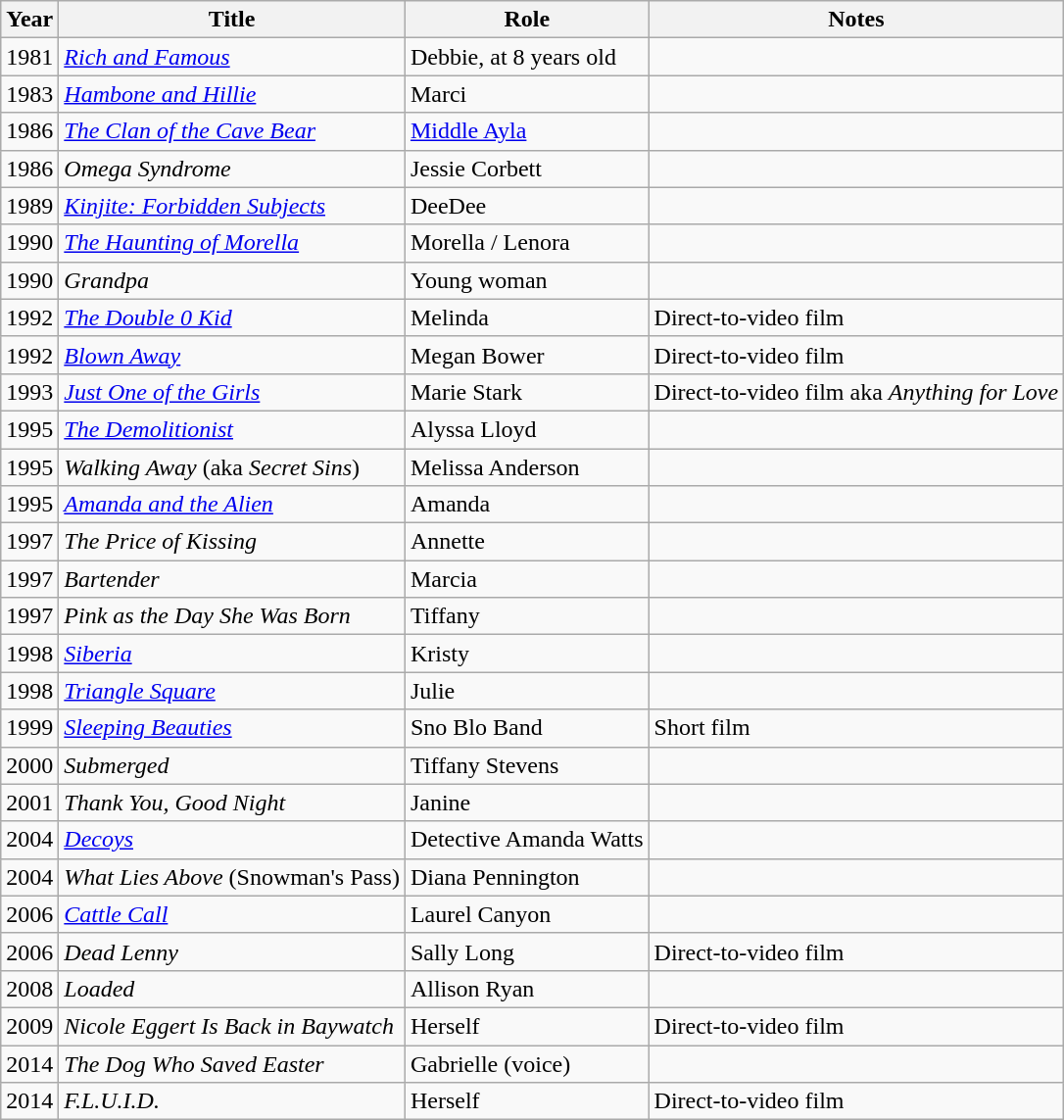<table class="wikitable">
<tr>
<th>Year</th>
<th>Title</th>
<th>Role</th>
<th>Notes</th>
</tr>
<tr>
<td>1981</td>
<td><em><a href='#'>Rich and Famous</a></em></td>
<td>Debbie, at 8 years old</td>
<td></td>
</tr>
<tr>
<td>1983</td>
<td><em><a href='#'>Hambone and Hillie</a></em></td>
<td>Marci</td>
<td></td>
</tr>
<tr>
<td>1986</td>
<td><em><a href='#'>The Clan of the Cave Bear</a></em></td>
<td><a href='#'>Middle Ayla</a></td>
<td></td>
</tr>
<tr>
<td>1986</td>
<td><em>Omega Syndrome</em></td>
<td>Jessie Corbett</td>
<td></td>
</tr>
<tr>
<td>1989</td>
<td><em><a href='#'>Kinjite: Forbidden Subjects</a></em></td>
<td>DeeDee</td>
<td></td>
</tr>
<tr>
<td>1990</td>
<td><em><a href='#'>The Haunting of Morella</a></em></td>
<td>Morella / Lenora</td>
<td></td>
</tr>
<tr>
<td>1990</td>
<td><em>Grandpa</em></td>
<td>Young woman</td>
<td></td>
</tr>
<tr>
<td>1992</td>
<td><em><a href='#'>The Double 0 Kid</a></em></td>
<td>Melinda</td>
<td>Direct-to-video film</td>
</tr>
<tr>
<td>1992</td>
<td><em><a href='#'>Blown Away</a></em></td>
<td>Megan Bower</td>
<td>Direct-to-video film</td>
</tr>
<tr>
<td>1993</td>
<td><em><a href='#'>Just One of the Girls</a></em></td>
<td>Marie Stark</td>
<td>Direct-to-video film aka <em>Anything for Love</em></td>
</tr>
<tr>
<td>1995</td>
<td><em><a href='#'>The Demolitionist</a></em></td>
<td>Alyssa Lloyd</td>
<td></td>
</tr>
<tr>
<td>1995</td>
<td><em>Walking Away</em> (aka <em>Secret Sins</em>)</td>
<td>Melissa Anderson</td>
<td></td>
</tr>
<tr>
<td>1995</td>
<td><em><a href='#'>Amanda and the Alien</a></em></td>
<td>Amanda</td>
<td></td>
</tr>
<tr>
<td>1997</td>
<td><em>The Price of Kissing</em></td>
<td>Annette</td>
<td></td>
</tr>
<tr>
<td>1997</td>
<td><em>Bartender</em></td>
<td>Marcia</td>
<td></td>
</tr>
<tr>
<td>1997</td>
<td><em>Pink as the Day She Was Born</em></td>
<td>Tiffany</td>
<td></td>
</tr>
<tr>
<td>1998</td>
<td><em><a href='#'>Siberia</a></em></td>
<td>Kristy</td>
<td></td>
</tr>
<tr>
<td>1998</td>
<td><em><a href='#'>Triangle Square</a></em></td>
<td>Julie</td>
<td></td>
</tr>
<tr>
<td>1999</td>
<td><em><a href='#'>Sleeping Beauties</a></em></td>
<td>Sno Blo Band</td>
<td>Short film</td>
</tr>
<tr>
<td>2000</td>
<td><em>Submerged</em></td>
<td>Tiffany Stevens</td>
<td></td>
</tr>
<tr>
<td>2001</td>
<td><em>Thank You, Good Night</em></td>
<td>Janine</td>
<td></td>
</tr>
<tr>
<td>2004</td>
<td><em><a href='#'>Decoys</a></em></td>
<td>Detective Amanda Watts</td>
<td></td>
</tr>
<tr>
<td>2004</td>
<td><em>What Lies Above</em> (Snowman's Pass)</td>
<td>Diana Pennington</td>
<td></td>
</tr>
<tr>
<td>2006</td>
<td><em><a href='#'>Cattle Call</a></em></td>
<td>Laurel Canyon</td>
<td></td>
</tr>
<tr>
<td>2006</td>
<td><em>Dead Lenny</em></td>
<td>Sally Long</td>
<td>Direct-to-video film</td>
</tr>
<tr>
<td>2008</td>
<td><em>Loaded</em></td>
<td>Allison Ryan</td>
<td></td>
</tr>
<tr>
<td>2009</td>
<td><em>Nicole Eggert Is Back in Baywatch</em></td>
<td>Herself</td>
<td>Direct-to-video film</td>
</tr>
<tr>
<td>2014</td>
<td><em>The Dog Who Saved Easter</em></td>
<td>Gabrielle (voice)</td>
<td></td>
</tr>
<tr>
<td>2014</td>
<td><em>F.L.U.I.D.</em></td>
<td>Herself</td>
<td>Direct-to-video film</td>
</tr>
</table>
